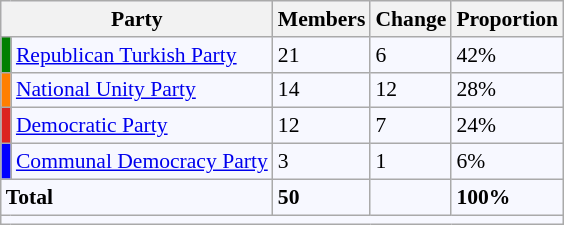<table class=wikitable style="border:1px solid #8888aa; background-color:#f7f8ff; padding:0px; font-size:90%;">
<tr>
<th colspan="2">Party</th>
<th>Members</th>
<th>Change</th>
<th>Proportion</th>
</tr>
<tr>
<td style="background: #008000"></td>
<td><a href='#'>Republican Turkish Party</a></td>
<td>21</td>
<td>6</td>
<td>42%</td>
</tr>
<tr>
<td style="background: #FF7F00"></td>
<td><a href='#'>National Unity Party</a></td>
<td>14</td>
<td>12</td>
<td>28%</td>
</tr>
<tr>
<td style="background: #DC241f"></td>
<td><a href='#'>Democratic Party</a></td>
<td>12</td>
<td>7</td>
<td>24%</td>
</tr>
<tr>
<td style="background: #0000FF"></td>
<td><a href='#'>Communal Democracy Party</a></td>
<td>3</td>
<td>1</td>
<td>6%</td>
</tr>
<tr>
<td colspan="2"><strong>Total</strong></td>
<td><strong>50</strong></td>
<td></td>
<td><strong>100%</strong></td>
</tr>
<tr>
<td colspan="7"></td>
</tr>
</table>
